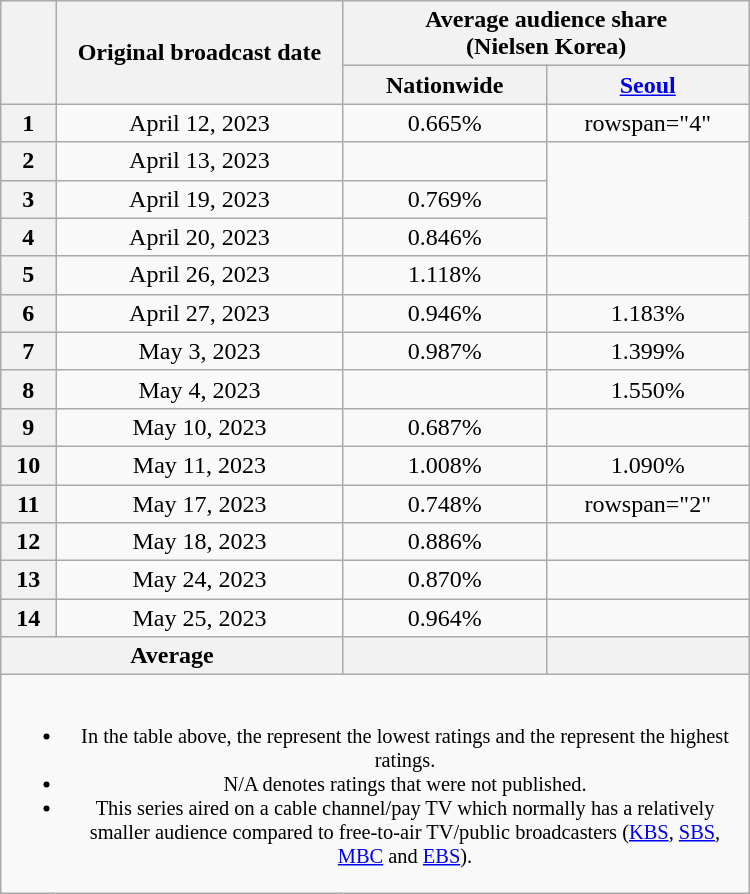<table class="wikitable" style="width:500px; text-align:center">
<tr>
<th scope="col" rowspan="2"></th>
<th scope="col" rowspan="2">Original broadcast date</th>
<th scope="col" colspan="2">Average audience share<br>(Nielsen Korea)</th>
</tr>
<tr>
<th scope="col" style="width:8em">Nationwide</th>
<th scope="col" style="width:8em"><a href='#'>Seoul</a></th>
</tr>
<tr>
<th scope="row">1</th>
<td>April 12, 2023</td>
<td>0.665% </td>
<td>rowspan="4" </td>
</tr>
<tr>
<th scope="row">2</th>
<td>April 13, 2023</td>
<td><strong></strong> </td>
</tr>
<tr>
<th scope="row">3</th>
<td>April 19, 2023</td>
<td>0.769% </td>
</tr>
<tr>
<th scope="row">4</th>
<td>April 20, 2023</td>
<td>0.846% </td>
</tr>
<tr>
<th scope="row">5</th>
<td>April 26, 2023</td>
<td>1.118% </td>
<td><strong></strong> </td>
</tr>
<tr>
<th scope="row">6</th>
<td>April 27, 2023</td>
<td>0.946% </td>
<td>1.183% </td>
</tr>
<tr>
<th scope="row">7</th>
<td>May 3, 2023</td>
<td>0.987% </td>
<td>1.399% </td>
</tr>
<tr>
<th scope="row">8</th>
<td>May 4, 2023</td>
<td><strong></strong> </td>
<td>1.550% </td>
</tr>
<tr>
<th scope="row">9</th>
<td>May 10, 2023</td>
<td>0.687% </td>
<td></td>
</tr>
<tr>
<th scope="row">10</th>
<td>May 11, 2023</td>
<td>1.008% </td>
<td>1.090% </td>
</tr>
<tr>
<th scope="row">11</th>
<td>May 17, 2023</td>
<td>0.748% </td>
<td>rowspan="2" </td>
</tr>
<tr>
<th scope="row">12</th>
<td>May 18, 2023</td>
<td>0.886% </td>
</tr>
<tr>
<th scope="row">13</th>
<td>May 24, 2023</td>
<td>0.870% </td>
<td><strong></strong> </td>
</tr>
<tr>
<th scope="row">14</th>
<td>May 25, 2023</td>
<td>0.964% </td>
<td></td>
</tr>
<tr>
<th colspan="2">Average</th>
<th></th>
<th></th>
</tr>
<tr>
<td colspan="4" style="font-size:85%"><br><ul><li>In the table above, the <strong></strong> represent the lowest ratings and the <strong></strong> represent the highest ratings.</li><li>N/A denotes ratings that were not published.</li><li>This series aired on a cable channel/pay TV which normally has a relatively smaller audience compared to free-to-air TV/public broadcasters (<a href='#'>KBS</a>, <a href='#'>SBS</a>, <a href='#'>MBC</a> and <a href='#'>EBS</a>).</li></ul></td>
</tr>
</table>
